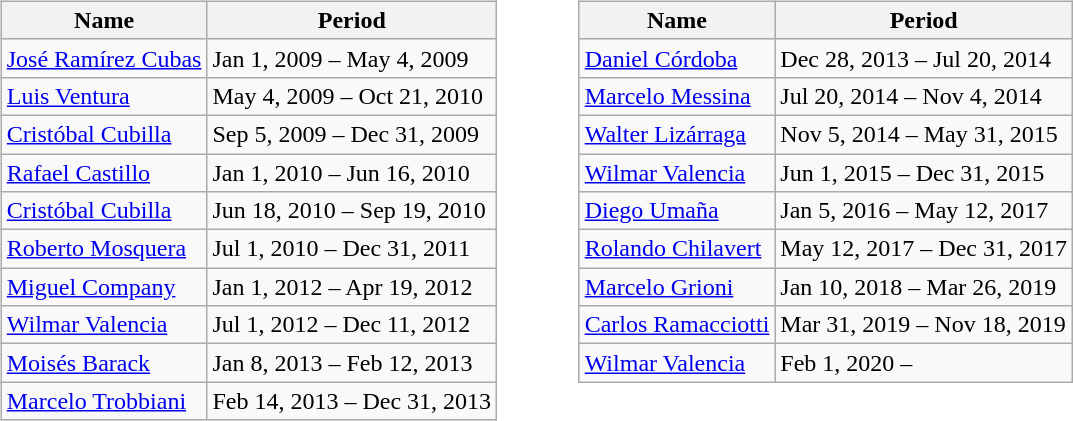<table>
<tr>
<td width="10"></td>
<td valign="top"><br><table class="wikitable" style="text-align: center">
<tr>
<th>Name</th>
<th>Period</th>
</tr>
<tr>
<td align=left> <a href='#'>José Ramírez Cubas</a></td>
<td align=left>Jan 1, 2009 – May 4, 2009</td>
</tr>
<tr>
<td align=left> <a href='#'>Luis Ventura</a></td>
<td align=left>May 4, 2009 – Oct 21, 2010</td>
</tr>
<tr>
<td align=left> <a href='#'>Cristóbal Cubilla</a></td>
<td align=left>Sep 5, 2009 – Dec 31, 2009</td>
</tr>
<tr>
<td align=left> <a href='#'>Rafael Castillo</a></td>
<td align=left>Jan 1, 2010 – Jun 16, 2010</td>
</tr>
<tr>
<td align=left> <a href='#'>Cristóbal Cubilla</a></td>
<td align=left>Jun 18, 2010 – Sep 19, 2010</td>
</tr>
<tr>
<td align=left> <a href='#'>Roberto Mosquera</a></td>
<td align=left>Jul 1, 2010 – Dec 31, 2011</td>
</tr>
<tr>
<td align=left> <a href='#'>Miguel Company</a></td>
<td align=left>Jan 1, 2012 – Apr 19, 2012</td>
</tr>
<tr>
<td align=left> <a href='#'>Wilmar Valencia</a></td>
<td align=left>Jul 1, 2012 – Dec 11, 2012</td>
</tr>
<tr>
<td align=left> <a href='#'>Moisés Barack</a></td>
<td align=left>Jan 8, 2013 – Feb 12, 2013</td>
</tr>
<tr>
<td align=left> <a href='#'>Marcelo Trobbiani</a></td>
<td align=left>Feb 14, 2013 – Dec 31, 2013</td>
</tr>
</table>
</td>
<td width="30"></td>
<td valign="top"><br><table class="wikitable" style="text-align: center">
<tr>
<th>Name</th>
<th>Period</th>
</tr>
<tr>
<td align=left> <a href='#'>Daniel Córdoba</a></td>
<td align=left>Dec 28, 2013 – Jul 20, 2014</td>
</tr>
<tr>
<td align=left> <a href='#'>Marcelo Messina</a></td>
<td align=left>Jul 20, 2014 – Nov 4, 2014</td>
</tr>
<tr>
<td align=left> <a href='#'>Walter Lizárraga</a></td>
<td align=left>Nov 5, 2014 – May 31, 2015</td>
</tr>
<tr>
<td align=left> <a href='#'>Wilmar Valencia</a></td>
<td align=left>Jun 1, 2015 – Dec 31, 2015</td>
</tr>
<tr>
<td align=left> <a href='#'>Diego Umaña</a></td>
<td align=left>Jan 5, 2016 – May 12, 2017</td>
</tr>
<tr>
<td align=left> <a href='#'>Rolando Chilavert</a></td>
<td align=left>May 12, 2017 – Dec 31, 2017</td>
</tr>
<tr>
<td align=left> <a href='#'>Marcelo Grioni</a></td>
<td align=left>Jan 10, 2018 – Mar 26, 2019</td>
</tr>
<tr>
<td align=left> <a href='#'>Carlos Ramacciotti</a></td>
<td align=left>Mar 31, 2019 – Nov 18, 2019</td>
</tr>
<tr>
<td align=left> <a href='#'>Wilmar Valencia</a></td>
<td align=left>Feb 1, 2020 –</td>
</tr>
</table>
</td>
</tr>
</table>
